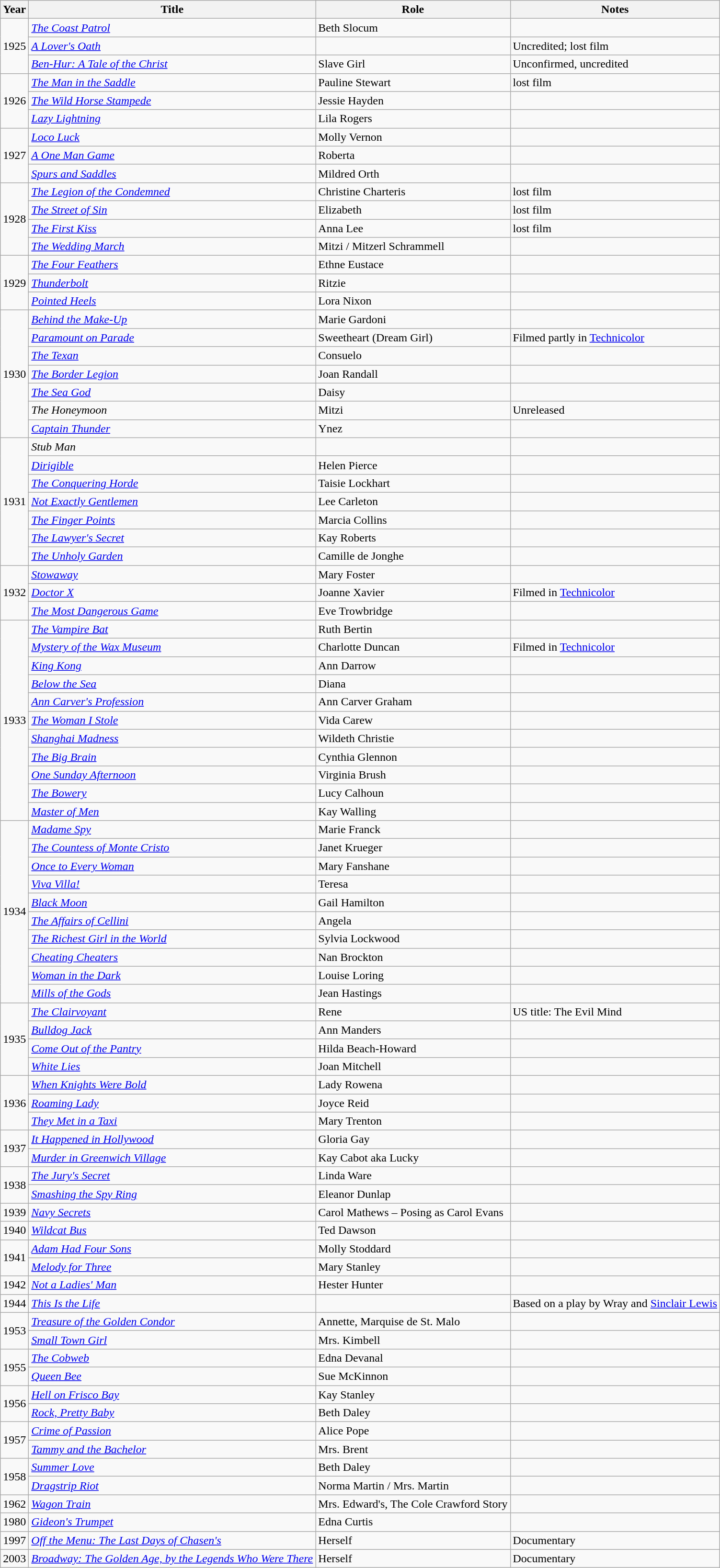<table class="wikitable sortable sticky-header">
<tr>
<th>Year</th>
<th>Title</th>
<th>Role</th>
<th>Notes</th>
</tr>
<tr>
<td rowspan=3>1925</td>
<td data-sort-value="Coast Patrol, The"><em><a href='#'>The Coast Patrol</a></em></td>
<td>Beth Slocum</td>
<td></td>
</tr>
<tr>
<td data-sort-value="Lover's Oath, A"><em><a href='#'>A Lover's Oath</a></em></td>
<td></td>
<td>Uncredited; lost film</td>
</tr>
<tr>
<td><em><a href='#'>Ben-Hur: A Tale of the Christ</a></em></td>
<td>Slave Girl</td>
<td>Unconfirmed, uncredited</td>
</tr>
<tr>
<td rowspan=3>1926</td>
<td data-sort-value="Man in the Saddle, The"><em><a href='#'>The Man in the Saddle</a></em></td>
<td>Pauline Stewart</td>
<td>lost film</td>
</tr>
<tr>
<td data-sort-value="Wild Horse Stampede, The"><em><a href='#'>The Wild Horse Stampede</a></em></td>
<td>Jessie Hayden</td>
<td></td>
</tr>
<tr>
<td><em><a href='#'>Lazy Lightning</a></em></td>
<td>Lila Rogers</td>
<td></td>
</tr>
<tr>
<td rowspan=3>1927</td>
<td><em><a href='#'>Loco Luck</a></em></td>
<td>Molly Vernon</td>
<td></td>
</tr>
<tr>
<td data-sort-value="One Man Game, A"><em><a href='#'>A One Man Game</a></em></td>
<td>Roberta</td>
<td></td>
</tr>
<tr>
<td><em><a href='#'>Spurs and Saddles</a></em></td>
<td>Mildred Orth</td>
<td></td>
</tr>
<tr>
<td rowspan=4>1928</td>
<td data-sort-value="Legion of the Condemned, The"><em><a href='#'>The Legion of the Condemned</a></em></td>
<td>Christine Charteris</td>
<td>lost film</td>
</tr>
<tr>
<td data-sort-value="Street of Sin, The"><em><a href='#'>The Street of Sin</a></em></td>
<td>Elizabeth</td>
<td>lost film</td>
</tr>
<tr>
<td data-sort-value="First Kiss, The"><em><a href='#'>The First Kiss</a></em></td>
<td>Anna Lee</td>
<td>lost film</td>
</tr>
<tr>
<td data-sort-value="Wedding March, The"><em><a href='#'>The Wedding March</a></em></td>
<td>Mitzi / Mitzerl Schrammell</td>
<td></td>
</tr>
<tr>
<td rowspan=3>1929</td>
<td data-sort-value="Four Feathers, The"><em><a href='#'>The Four Feathers</a></em></td>
<td>Ethne Eustace</td>
<td></td>
</tr>
<tr>
<td><em><a href='#'>Thunderbolt</a></em></td>
<td>Ritzie</td>
<td></td>
</tr>
<tr>
<td><em><a href='#'>Pointed Heels</a></em></td>
<td>Lora Nixon</td>
<td></td>
</tr>
<tr>
<td rowspan=7>1930</td>
<td><em><a href='#'>Behind the Make-Up</a></em></td>
<td>Marie Gardoni</td>
<td></td>
</tr>
<tr>
<td><em><a href='#'>Paramount on Parade</a></em></td>
<td>Sweetheart (Dream Girl)</td>
<td>Filmed partly in <a href='#'>Technicolor</a></td>
</tr>
<tr>
<td data-sort-value="Texan, The"><em><a href='#'>The Texan</a></em></td>
<td>Consuelo</td>
<td></td>
</tr>
<tr>
<td data-sort-value="Border Legion, The"><em><a href='#'>The Border Legion</a></em></td>
<td>Joan Randall</td>
<td></td>
</tr>
<tr>
<td data-sort-value="Sea God, The"><em><a href='#'>The Sea God</a></em></td>
<td>Daisy</td>
<td></td>
</tr>
<tr>
<td data-sort-value="Honeymoon, The"><em>The Honeymoon</em></td>
<td>Mitzi</td>
<td>Unreleased</td>
</tr>
<tr>
<td><em><a href='#'>Captain Thunder</a></em></td>
<td>Ynez</td>
<td></td>
</tr>
<tr>
<td rowspan=7>1931</td>
<td><em>Stub Man</em></td>
<td></td>
<td></td>
</tr>
<tr>
<td><em><a href='#'>Dirigible</a></em></td>
<td>Helen Pierce</td>
<td></td>
</tr>
<tr>
<td data-sort-value="Conquering Horde, The"><em><a href='#'>The Conquering Horde</a></em></td>
<td>Taisie Lockhart</td>
<td></td>
</tr>
<tr>
<td><em><a href='#'>Not Exactly Gentlemen</a></em></td>
<td>Lee Carleton</td>
<td></td>
</tr>
<tr>
<td data-sort-value="Finger Points, The"><em><a href='#'>The Finger Points</a></em></td>
<td>Marcia Collins</td>
<td></td>
</tr>
<tr>
<td data-sort-value="Lawyer's Secret, The"><em><a href='#'>The Lawyer's Secret</a></em></td>
<td>Kay Roberts</td>
<td></td>
</tr>
<tr>
<td data-sort-value="Unholy Garden, The"><em><a href='#'>The Unholy Garden</a></em></td>
<td>Camille de Jonghe</td>
<td></td>
</tr>
<tr>
<td rowspan=3>1932</td>
<td><em><a href='#'>Stowaway</a></em></td>
<td>Mary Foster</td>
<td></td>
</tr>
<tr>
<td><em><a href='#'>Doctor X</a></em></td>
<td>Joanne Xavier</td>
<td>Filmed in <a href='#'>Technicolor</a></td>
</tr>
<tr>
<td data-sort-value="Most Dangerous Game, The"><em><a href='#'>The Most Dangerous Game</a></em></td>
<td>Eve Trowbridge</td>
<td></td>
</tr>
<tr>
<td rowspan=11>1933</td>
<td data-sort-value="Vampire Bat, The"><em><a href='#'>The Vampire Bat</a></em></td>
<td>Ruth Bertin</td>
<td></td>
</tr>
<tr>
<td><em><a href='#'>Mystery of the Wax Museum</a></em></td>
<td>Charlotte Duncan</td>
<td>Filmed in <a href='#'>Technicolor</a></td>
</tr>
<tr>
<td><em><a href='#'>King Kong</a></em></td>
<td>Ann Darrow</td>
<td></td>
</tr>
<tr>
<td><em><a href='#'>Below the Sea</a></em></td>
<td>Diana</td>
<td></td>
</tr>
<tr>
<td><em><a href='#'>Ann Carver's Profession</a></em></td>
<td>Ann Carver Graham</td>
<td></td>
</tr>
<tr>
<td data-sort-value="Woman I Stole, The"><em><a href='#'>The Woman I Stole</a></em></td>
<td>Vida Carew</td>
<td></td>
</tr>
<tr>
<td><em><a href='#'>Shanghai Madness</a></em></td>
<td>Wildeth Christie</td>
<td></td>
</tr>
<tr>
<td data-sort-value="Big Brain, The"><em><a href='#'>The Big Brain</a></em></td>
<td>Cynthia Glennon</td>
<td></td>
</tr>
<tr>
<td><em><a href='#'>One Sunday Afternoon</a></em></td>
<td>Virginia Brush</td>
<td></td>
</tr>
<tr>
<td data-sort-value="Bowery, The"><em><a href='#'>The Bowery</a></em></td>
<td>Lucy Calhoun</td>
<td></td>
</tr>
<tr>
<td><em><a href='#'>Master of Men</a></em></td>
<td>Kay Walling</td>
<td></td>
</tr>
<tr>
<td rowspan=10>1934</td>
<td><em><a href='#'>Madame Spy</a></em></td>
<td>Marie Franck</td>
<td></td>
</tr>
<tr>
<td data-sort-value="Countess of Monte Cristo, The"><em><a href='#'>The Countess of Monte Cristo</a></em></td>
<td>Janet Krueger</td>
<td></td>
</tr>
<tr>
<td><em><a href='#'>Once to Every Woman</a></em></td>
<td>Mary Fanshane</td>
<td></td>
</tr>
<tr>
<td><em><a href='#'>Viva Villa!</a></em></td>
<td>Teresa</td>
<td></td>
</tr>
<tr>
<td><em><a href='#'>Black Moon</a></em></td>
<td>Gail Hamilton</td>
<td></td>
</tr>
<tr>
<td data-sort-value="Affairs of Cellini, The"><em><a href='#'>The Affairs of Cellini</a></em></td>
<td>Angela</td>
<td></td>
</tr>
<tr>
<td data-sort-value="Richest Girl in the World, The"><em><a href='#'>The Richest Girl in the World</a></em></td>
<td>Sylvia Lockwood</td>
<td></td>
</tr>
<tr>
<td><em><a href='#'>Cheating Cheaters</a></em></td>
<td>Nan Brockton</td>
<td></td>
</tr>
<tr>
<td><em><a href='#'>Woman in the Dark</a></em></td>
<td>Louise Loring</td>
<td></td>
</tr>
<tr>
<td><em><a href='#'>Mills of the Gods</a></em></td>
<td>Jean Hastings</td>
<td></td>
</tr>
<tr>
<td rowspan=4>1935</td>
<td data-sort-value="Clairvoyant, The"><em><a href='#'>The Clairvoyant</a></em></td>
<td>Rene</td>
<td>US title: The Evil Mind</td>
</tr>
<tr>
<td><em><a href='#'>Bulldog Jack</a></em></td>
<td>Ann Manders</td>
<td></td>
</tr>
<tr>
<td><em><a href='#'>Come Out of the Pantry</a></em></td>
<td>Hilda Beach-Howard</td>
<td></td>
</tr>
<tr>
<td><em><a href='#'>White Lies</a></em></td>
<td>Joan Mitchell</td>
<td></td>
</tr>
<tr>
<td rowspan=3>1936</td>
<td><em><a href='#'>When Knights Were Bold</a></em></td>
<td>Lady Rowena</td>
<td></td>
</tr>
<tr>
<td><em><a href='#'>Roaming Lady</a></em></td>
<td>Joyce Reid</td>
<td></td>
</tr>
<tr>
<td><em><a href='#'>They Met in a Taxi</a></em></td>
<td>Mary Trenton</td>
<td></td>
</tr>
<tr>
<td rowspan=2>1937</td>
<td><em><a href='#'>It Happened in Hollywood</a></em></td>
<td>Gloria Gay</td>
<td></td>
</tr>
<tr>
<td><em><a href='#'>Murder in Greenwich Village</a></em></td>
<td>Kay Cabot aka Lucky</td>
<td></td>
</tr>
<tr>
<td rowspan=2>1938</td>
<td data-sort-value="Jury's Secret, The"><em><a href='#'>The Jury's Secret</a></em></td>
<td>Linda Ware</td>
<td></td>
</tr>
<tr>
<td><em><a href='#'>Smashing the Spy Ring</a></em></td>
<td>Eleanor Dunlap</td>
<td></td>
</tr>
<tr>
<td>1939</td>
<td><em><a href='#'>Navy Secrets</a></em></td>
<td>Carol Mathews – Posing as Carol Evans</td>
<td></td>
</tr>
<tr>
<td>1940</td>
<td><em><a href='#'>Wildcat Bus</a></em></td>
<td>Ted Dawson</td>
<td></td>
</tr>
<tr>
<td rowspan=2>1941</td>
<td><em><a href='#'>Adam Had Four Sons</a></em></td>
<td>Molly Stoddard</td>
<td></td>
</tr>
<tr>
<td><em><a href='#'>Melody for Three</a></em></td>
<td>Mary Stanley</td>
<td></td>
</tr>
<tr>
<td>1942</td>
<td><em><a href='#'>Not a Ladies' Man</a></em></td>
<td>Hester Hunter</td>
<td></td>
</tr>
<tr>
<td>1944</td>
<td><em><a href='#'>This Is the Life</a></em></td>
<td></td>
<td>Based on a play by Wray and <a href='#'>Sinclair Lewis</a></td>
</tr>
<tr>
<td rowspan=2>1953</td>
<td><em><a href='#'>Treasure of the Golden Condor</a></em></td>
<td>Annette, Marquise de St. Malo</td>
<td></td>
</tr>
<tr>
<td><em><a href='#'>Small Town Girl</a></em></td>
<td>Mrs. Kimbell</td>
<td></td>
</tr>
<tr>
<td rowspan=2>1955</td>
<td data-sort-value="Cobweb, The"><em><a href='#'>The Cobweb</a></em></td>
<td>Edna Devanal</td>
<td></td>
</tr>
<tr>
<td><em><a href='#'>Queen Bee</a></em></td>
<td>Sue McKinnon</td>
<td></td>
</tr>
<tr>
<td rowspan=2>1956</td>
<td><em><a href='#'>Hell on Frisco Bay</a></em></td>
<td>Kay Stanley</td>
<td></td>
</tr>
<tr>
<td><em><a href='#'>Rock, Pretty Baby</a></em></td>
<td>Beth Daley</td>
<td></td>
</tr>
<tr>
<td rowspan=2>1957</td>
<td><em><a href='#'>Crime of Passion</a></em></td>
<td>Alice Pope</td>
<td></td>
</tr>
<tr>
<td><em><a href='#'>Tammy and the Bachelor</a></em></td>
<td>Mrs. Brent</td>
<td></td>
</tr>
<tr>
<td rowspan=2>1958</td>
<td><em><a href='#'>Summer Love</a></em></td>
<td>Beth Daley</td>
<td></td>
</tr>
<tr>
<td><em><a href='#'>Dragstrip Riot</a></em></td>
<td>Norma Martin / Mrs. Martin</td>
<td></td>
</tr>
<tr>
<td>1962</td>
<td><em><a href='#'>Wagon Train</a></em></td>
<td>Mrs. Edward's, The Cole Crawford Story</td>
<td></td>
</tr>
<tr>
<td>1980</td>
<td><em><a href='#'>Gideon's Trumpet</a></em></td>
<td>Edna Curtis</td>
<td></td>
</tr>
<tr>
<td>1997</td>
<td><em><a href='#'>Off the Menu: The Last Days of Chasen's</a></em></td>
<td>Herself</td>
<td>Documentary</td>
</tr>
<tr>
<td>2003</td>
<td><em><a href='#'>Broadway: The Golden Age, by the Legends Who Were There</a></em></td>
<td>Herself</td>
<td>Documentary</td>
</tr>
</table>
